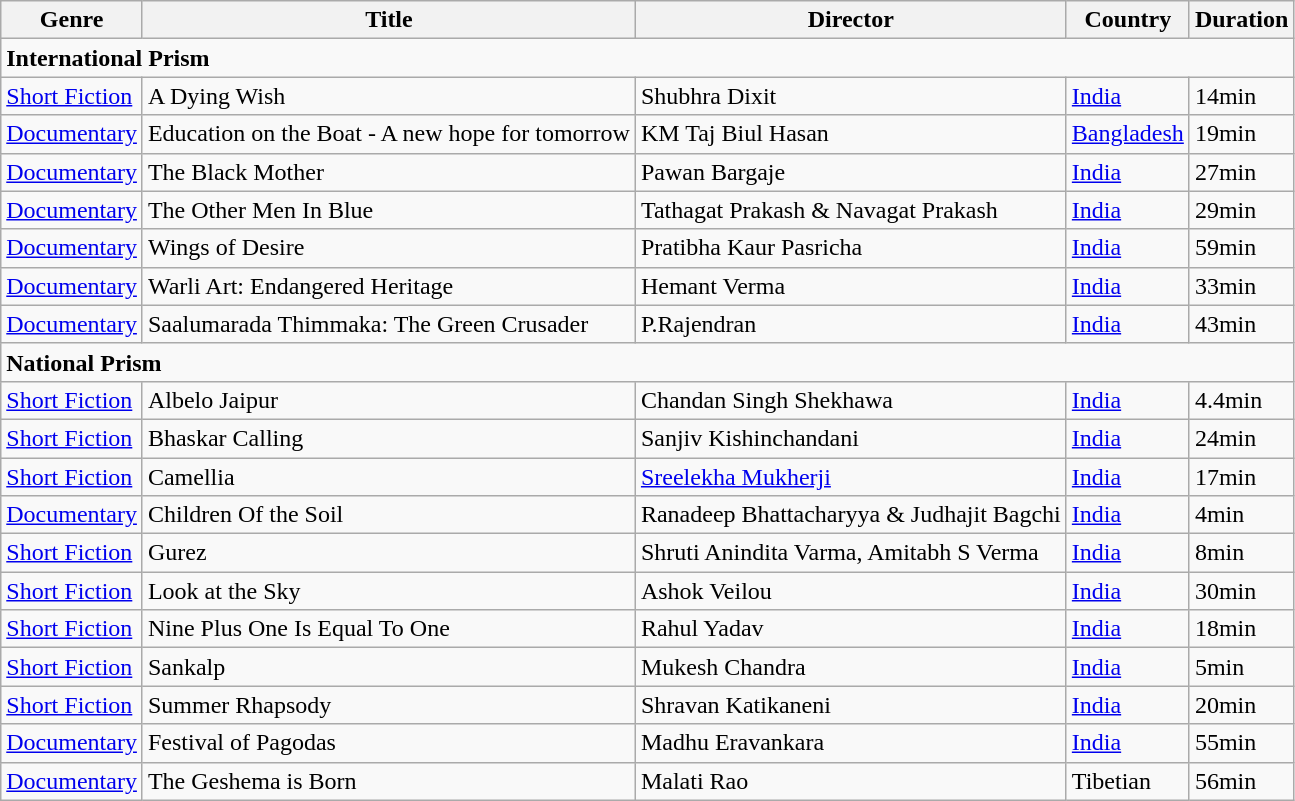<table class="wikitable sortable">
<tr>
<th>Genre</th>
<th>Title</th>
<th>Director</th>
<th>Country</th>
<th>Duration</th>
</tr>
<tr>
<td colspan="5"><strong>International Prism</strong></td>
</tr>
<tr>
<td><a href='#'>Short Fiction</a></td>
<td>A Dying Wish</td>
<td>Shubhra Dixit</td>
<td><a href='#'>India</a></td>
<td>14min</td>
</tr>
<tr>
<td><a href='#'>Documentary</a></td>
<td>Education on the Boat - A new hope for tomorrow</td>
<td>KM Taj Biul Hasan</td>
<td><a href='#'>Bangladesh</a></td>
<td>19min</td>
</tr>
<tr>
<td><a href='#'>Documentary</a></td>
<td>The Black Mother</td>
<td>Pawan Bargaje</td>
<td><a href='#'>India</a></td>
<td>27min</td>
</tr>
<tr>
<td><a href='#'>Documentary</a></td>
<td>The Other Men In Blue</td>
<td>Tathagat Prakash & Navagat Prakash</td>
<td><a href='#'>India</a></td>
<td>29min</td>
</tr>
<tr>
<td><a href='#'>Documentary</a></td>
<td>Wings of Desire</td>
<td>Pratibha Kaur Pasricha</td>
<td><a href='#'>India</a></td>
<td>59min</td>
</tr>
<tr>
<td><a href='#'>Documentary</a></td>
<td>Warli Art: Endangered Heritage</td>
<td>Hemant Verma</td>
<td><a href='#'>India</a></td>
<td>33min</td>
</tr>
<tr>
<td><a href='#'>Documentary</a></td>
<td>Saalumarada Thimmaka: The Green Crusader</td>
<td>P.Rajendran</td>
<td><a href='#'>India</a></td>
<td>43min</td>
</tr>
<tr>
<td colspan="5"><strong>National Prism</strong></td>
</tr>
<tr>
<td><a href='#'>Short Fiction</a></td>
<td>Albelo Jaipur</td>
<td>Chandan Singh Shekhawa</td>
<td><a href='#'>India</a></td>
<td>4.4min</td>
</tr>
<tr>
<td><a href='#'>Short Fiction</a></td>
<td>Bhaskar Calling</td>
<td>Sanjiv Kishinchandani</td>
<td><a href='#'>India</a></td>
<td>24min</td>
</tr>
<tr>
<td><a href='#'>Short Fiction</a></td>
<td>Camellia</td>
<td><a href='#'>Sreelekha Mukherji</a></td>
<td><a href='#'>India</a></td>
<td>17min</td>
</tr>
<tr>
<td><a href='#'>Documentary</a></td>
<td>Children Of the Soil</td>
<td>Ranadeep Bhattacharyya & Judhajit Bagchi</td>
<td><a href='#'>India</a></td>
<td>4min</td>
</tr>
<tr>
<td><a href='#'>Short Fiction</a></td>
<td>Gurez</td>
<td>Shruti Anindita Varma, Amitabh S Verma</td>
<td><a href='#'>India</a></td>
<td>8min</td>
</tr>
<tr>
<td><a href='#'>Short Fiction</a></td>
<td>Look at the Sky</td>
<td>Ashok Veilou</td>
<td><a href='#'>India</a></td>
<td>30min</td>
</tr>
<tr>
<td><a href='#'>Short Fiction</a></td>
<td>Nine Plus One Is Equal To One</td>
<td>Rahul Yadav</td>
<td><a href='#'>India</a></td>
<td>18min</td>
</tr>
<tr>
<td><a href='#'>Short Fiction</a></td>
<td>Sankalp</td>
<td>Mukesh Chandra</td>
<td><a href='#'>India</a></td>
<td>5min</td>
</tr>
<tr>
<td><a href='#'>Short Fiction</a></td>
<td>Summer Rhapsody</td>
<td>Shravan Katikaneni</td>
<td><a href='#'>India</a></td>
<td>20min</td>
</tr>
<tr>
<td><a href='#'>Documentary</a></td>
<td>Festival of Pagodas</td>
<td>Madhu Eravankara</td>
<td><a href='#'>India</a></td>
<td>55min</td>
</tr>
<tr>
<td><a href='#'>Documentary</a></td>
<td>The Geshema is Born</td>
<td>Malati Rao</td>
<td>Tibetian</td>
<td>56min</td>
</tr>
</table>
